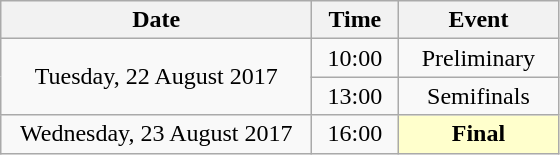<table class="wikitable" style="text-align:center;">
<tr>
<th width="200">Date</th>
<th width="50">Time</th>
<th width="100">Event</th>
</tr>
<tr>
<td rowspan="2">Tuesday, 22 August 2017</td>
<td>10:00</td>
<td>Preliminary</td>
</tr>
<tr>
<td>13:00</td>
<td>Semifinals</td>
</tr>
<tr>
<td>Wednesday, 23 August 2017</td>
<td>16:00</td>
<td bgcolor="ffffcc"><strong>Final</strong></td>
</tr>
</table>
